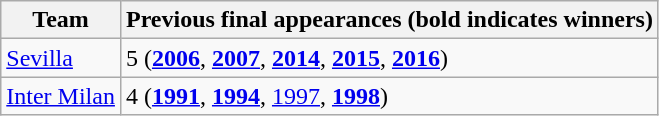<table class="wikitable">
<tr>
<th>Team</th>
<th>Previous final appearances (bold indicates winners)</th>
</tr>
<tr>
<td> <a href='#'>Sevilla</a></td>
<td>5 (<strong><a href='#'>2006</a></strong>, <strong><a href='#'>2007</a></strong>, <strong><a href='#'>2014</a></strong>, <strong><a href='#'>2015</a></strong>, <strong><a href='#'>2016</a></strong>)</td>
</tr>
<tr>
<td> <a href='#'>Inter Milan</a></td>
<td>4 (<strong><a href='#'>1991</a></strong>, <strong><a href='#'>1994</a></strong>, <a href='#'>1997</a>, <strong><a href='#'>1998</a></strong>)</td>
</tr>
</table>
